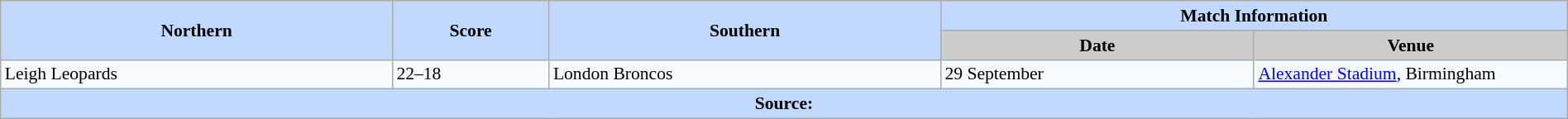<table class="wikitable defaultcenter col1right col3left" style="font-size:90%; background-color:#F5FAFF" width=100%>
<tr>
<th scope="col" rowspan=2 style="background-color:#C1D8FF" width=25%>Northern</th>
<th scope="col" rowspan=2 style="background-color:#C1D8FF" width=10%>Score</th>
<th scope="col" rowspan=2 style="background-color:#C1D8FF" width=25%>Southern</th>
<th colspan=2 style="background-color:#C1D8FF">Match Information</th>
</tr>
<tr>
<th scope="col" style="background-color:#CCCCCC" width=20%>Date</th>
<th scope="col" style="background-color:#CCCCCC" width=20%>Venue</th>
</tr>
<tr>
<td>Leigh Leopards </td>
<td>22–18</td>
<td> London Broncos</td>
<td>29 September</td>
<td><a href='#'>Alexander Stadium</a>, Birmingham</td>
</tr>
<tr>
<th colspan=5 style="background-color:#c1d8ff;">Source:</th>
</tr>
</table>
